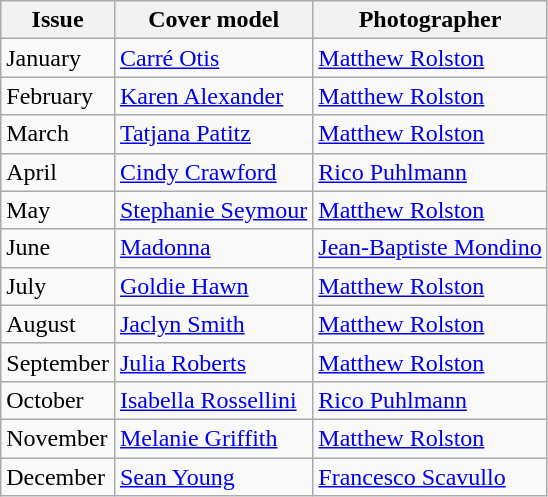<table class="sortable wikitable">
<tr>
<th>Issue</th>
<th>Cover model</th>
<th>Photographer</th>
</tr>
<tr>
<td>January</td>
<td><a href='#'>Carré Otis</a></td>
<td><a href='#'>Matthew Rolston</a></td>
</tr>
<tr>
<td>February</td>
<td><a href='#'>Karen Alexander</a></td>
<td><a href='#'>Matthew Rolston</a></td>
</tr>
<tr>
<td>March</td>
<td><a href='#'>Tatjana Patitz</a></td>
<td><a href='#'>Matthew Rolston</a></td>
</tr>
<tr>
<td>April</td>
<td><a href='#'>Cindy Crawford</a></td>
<td><a href='#'>Rico Puhlmann</a></td>
</tr>
<tr>
<td>May</td>
<td><a href='#'>Stephanie Seymour</a></td>
<td><a href='#'>Matthew Rolston</a></td>
</tr>
<tr>
<td>June</td>
<td><a href='#'>Madonna</a></td>
<td><a href='#'>Jean-Baptiste Mondino</a></td>
</tr>
<tr>
<td>July</td>
<td><a href='#'>Goldie Hawn</a></td>
<td><a href='#'>Matthew Rolston</a></td>
</tr>
<tr>
<td>August</td>
<td><a href='#'>Jaclyn Smith</a></td>
<td><a href='#'>Matthew Rolston</a></td>
</tr>
<tr>
<td>September</td>
<td><a href='#'>Julia Roberts</a></td>
<td><a href='#'>Matthew Rolston</a></td>
</tr>
<tr>
<td>October</td>
<td><a href='#'>Isabella Rossellini</a></td>
<td><a href='#'>Rico Puhlmann</a></td>
</tr>
<tr>
<td>November</td>
<td><a href='#'>Melanie Griffith</a></td>
<td><a href='#'>Matthew Rolston</a></td>
</tr>
<tr>
<td>December</td>
<td><a href='#'>Sean Young</a></td>
<td><a href='#'>Francesco Scavullo</a></td>
</tr>
</table>
